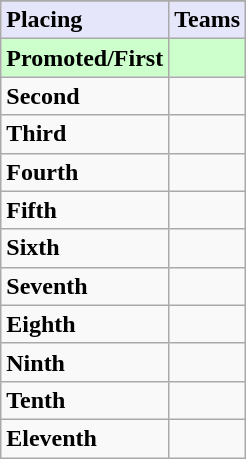<table class=wikitable>
<tr>
</tr>
<tr style="background: #E6E6FA;">
<td><strong>Placing</strong></td>
<td colspan="4" style="text-align:center"><strong>Teams</strong></td>
</tr>
<tr style="background: #ccffcc;">
<td><strong>Promoted/First</strong></td>
<td><strong></strong></td>
</tr>
<tr>
<td><strong>Second</strong></td>
<td></td>
</tr>
<tr>
<td><strong>Third</strong></td>
<td></td>
</tr>
<tr>
<td><strong>Fourth</strong></td>
<td></td>
</tr>
<tr>
<td><strong>Fifth</strong></td>
<td></td>
</tr>
<tr>
<td><strong>Sixth</strong></td>
<td></td>
</tr>
<tr>
<td><strong>Seventh</strong></td>
<td></td>
</tr>
<tr>
<td><strong>Eighth</strong></td>
<td></td>
</tr>
<tr>
<td><strong>Ninth</strong></td>
<td></td>
</tr>
<tr>
<td><strong>Tenth</strong></td>
<td></td>
</tr>
<tr>
<td><strong>Eleventh</strong></td>
<td></td>
</tr>
</table>
